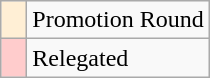<table class="wikitable">
<tr>
<td width=10px  bgcolor=FFEFD5></td>
<td>Promotion Round</td>
</tr>
<tr>
<td width=10px  bgcolor=FFCCCC></td>
<td>Relegated</td>
</tr>
</table>
